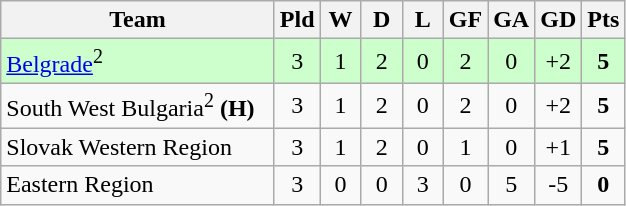<table class="wikitable" style="text-align:center;">
<tr>
<th width=175>Team</th>
<th width=20 abbr="Played">Pld</th>
<th width=20 abbr="Won">W</th>
<th width=20 abbr="Drawn">D</th>
<th width=20 abbr="Lost">L</th>
<th width=20 abbr="Goals for">GF</th>
<th width=20 abbr="Goals against">GA</th>
<th width=20 abbr="Goal difference">GD</th>
<th width=20 abbr="Points">Pts</th>
</tr>
<tr bgcolor="#ccffcc">
<td align=left> <a href='#'>Belgrade</a><sup>2</sup></td>
<td>3</td>
<td>1</td>
<td>2</td>
<td>0</td>
<td>2</td>
<td>0</td>
<td>+2</td>
<td><strong>5</strong></td>
</tr>
<tr>
<td align=left> South West Bulgaria<sup>2</sup>  <strong>(H)</strong></td>
<td>3</td>
<td>1</td>
<td>2</td>
<td>0</td>
<td>2</td>
<td>0</td>
<td>+2</td>
<td><strong>5</strong></td>
</tr>
<tr>
<td align=left> Slovak Western Region</td>
<td>3</td>
<td>1</td>
<td>2</td>
<td>0</td>
<td>1</td>
<td>0</td>
<td>+1</td>
<td><strong>5</strong></td>
</tr>
<tr>
<td align=left> Eastern Region</td>
<td>3</td>
<td>0</td>
<td>0</td>
<td>3</td>
<td>0</td>
<td>5</td>
<td>-5</td>
<td><strong>0</strong></td>
</tr>
</table>
